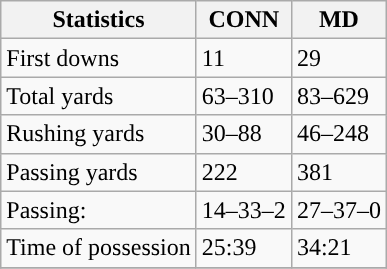<table class="wikitable" style="float: left;">
<tr>
<th>Statistics</th>
<th>CONN</th>
<th>MD</th>
</tr>
<tr>
<td>First downs</td>
<td>11</td>
<td>29</td>
</tr>
<tr>
<td>Total yards</td>
<td>63–310</td>
<td>83–629</td>
</tr>
<tr>
<td>Rushing yards</td>
<td>30–88</td>
<td>46–248</td>
</tr>
<tr>
<td>Passing yards</td>
<td>222</td>
<td>381</td>
</tr>
<tr>
<td>Passing:</td>
<td>14–33–2</td>
<td>27–37–0</td>
</tr>
<tr>
<td>Time of possession</td>
<td>25:39</td>
<td>34:21</td>
</tr>
<tr>
</tr>
</table>
